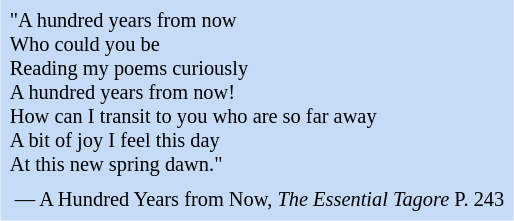<table class="tancolours" style="float: right; margin-left: 1em; margin-right: 2em; font-size: 85%; background:#c6dbf7; color:black; width:18em; max-width:20%" cellspacing="5">
<tr>
<td align="left">"A hundred years from now<br>Who could you be<br>Reading my poems curiously<br>A hundred years from now!<br>How can I transit to you who are so far away<br>A bit of joy I feel this day<br>At this new spring dawn."</td>
</tr>
<tr>
<td style="text-align:right;white-space:nowrap;"> — A Hundred Years from Now, <em>The Essential Tagore</em> P. 243</td>
</tr>
</table>
